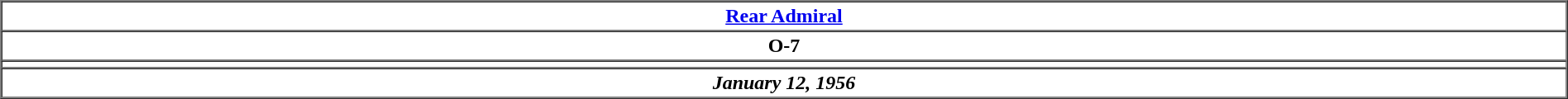<table border="1" cellpadding="2" cellspacing="0" align="center" width="100%">
<tr>
<th><a href='#'>Rear Admiral</a></th>
</tr>
<tr>
<th>O-7</th>
</tr>
<tr>
<td align="center" width="20%"></td>
</tr>
<tr>
<th><em>January 12, 1956</em></th>
</tr>
</table>
